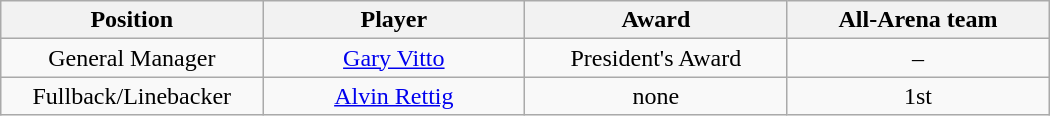<table class="wikitable sortable">
<tr>
<th bgcolor="#DDDDFF" width="20%">Position</th>
<th bgcolor="#DDDDFF" width="20%">Player</th>
<th bgcolor="#DDDDFF" width="20%">Award</th>
<th bgcolor="#DDDDFF" width="20%">All-Arena team</th>
</tr>
<tr align="center">
<td>General Manager</td>
<td><a href='#'>Gary Vitto</a></td>
<td>President's Award</td>
<td>–</td>
</tr>
<tr align="center">
<td>Fullback/Linebacker</td>
<td><a href='#'>Alvin Rettig</a></td>
<td>none</td>
<td>1st</td>
</tr>
</table>
